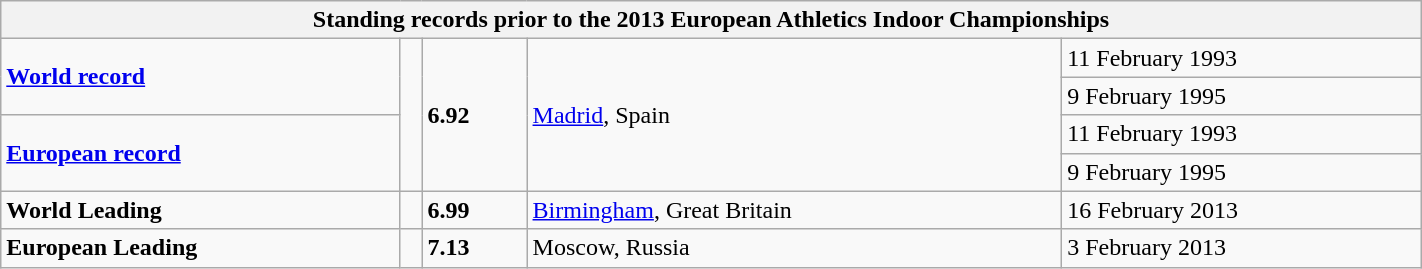<table class="wikitable" width=75%>
<tr>
<th colspan="5">Standing records prior to the 2013 European Athletics Indoor Championships</th>
</tr>
<tr>
<td rowspan=2><strong><a href='#'>World record</a></strong></td>
<td rowspan=4></td>
<td rowspan=4><strong>6.92</strong></td>
<td rowspan=4><a href='#'>Madrid</a>, Spain</td>
<td>11 February 1993</td>
</tr>
<tr>
<td>9 February 1995</td>
</tr>
<tr>
<td rowspan=2><strong><a href='#'>European record</a></strong></td>
<td>11 February 1993</td>
</tr>
<tr>
<td>9 February 1995</td>
</tr>
<tr>
<td><strong>World Leading</strong></td>
<td></td>
<td><strong>6.99</strong></td>
<td><a href='#'>Birmingham</a>, Great Britain</td>
<td>16 February 2013</td>
</tr>
<tr>
<td><strong>European Leading</strong></td>
<td></td>
<td><strong>7.13</strong></td>
<td>Moscow, Russia</td>
<td>3 February 2013</td>
</tr>
</table>
